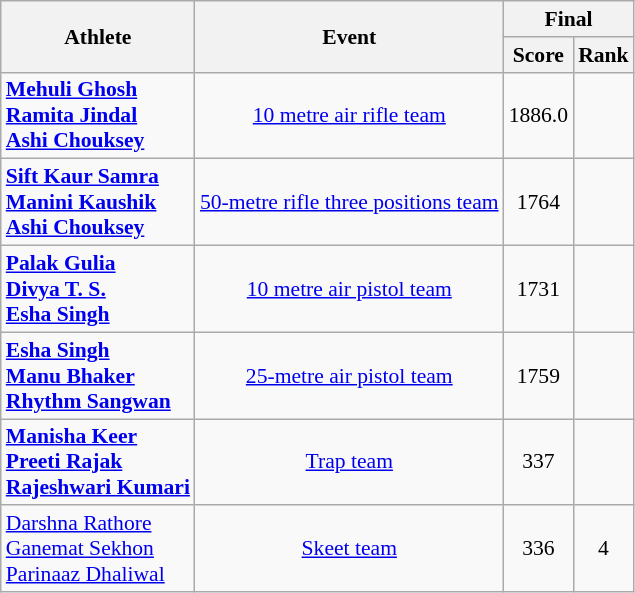<table class="wikitable" style="text-align:center; font-size:90%">
<tr>
<th rowspan="2">Athlete</th>
<th rowspan="2">Event</th>
<th colspan="2">Final</th>
</tr>
<tr>
<th>Score</th>
<th>Rank</th>
</tr>
<tr>
<td style="text-align:left"><strong><a href='#'>Mehuli Ghosh</a><br><a href='#'>Ramita Jindal</a><br><a href='#'>Ashi Chouksey</a></strong></td>
<td><a href='#'>10 metre air rifle team</a></td>
<td>1886.0</td>
<td><strong></strong></td>
</tr>
<tr>
<td align=left><strong><a href='#'>Sift Kaur Samra</a><br><a href='#'>Manini Kaushik</a><br><a href='#'>Ashi Chouksey</a></strong></td>
<td><a href='#'>50-metre rifle three positions team</a></td>
<td>1764</td>
<td><strong></strong></td>
</tr>
<tr>
<td style="text-align:left"><strong><a href='#'>Palak Gulia</a><br><a href='#'>Divya T. S.</a><br><a href='#'>Esha Singh</a></strong></td>
<td><a href='#'>10 metre air pistol team</a></td>
<td>1731</td>
<td><strong></strong></td>
</tr>
<tr>
<td style="text-align:left"><strong><a href='#'>Esha Singh</a><br><a href='#'>Manu Bhaker</a><br><a href='#'>Rhythm Sangwan</a></strong></td>
<td><a href='#'>25-metre air pistol team</a></td>
<td>1759</td>
<td><strong></strong></td>
</tr>
<tr>
<td align=left><strong><a href='#'>Manisha Keer</a><br><a href='#'>Preeti Rajak</a><br><a href='#'>Rajeshwari Kumari</a></strong></td>
<td><a href='#'>Trap team</a></td>
<td>337</td>
<td><strong></strong></td>
</tr>
<tr>
<td align=left><a href='#'>Darshna Rathore</a><br><a href='#'>Ganemat Sekhon</a><br><a href='#'>Parinaaz Dhaliwal</a></td>
<td><a href='#'>Skeet team</a></td>
<td>336</td>
<td>4</td>
</tr>
</table>
